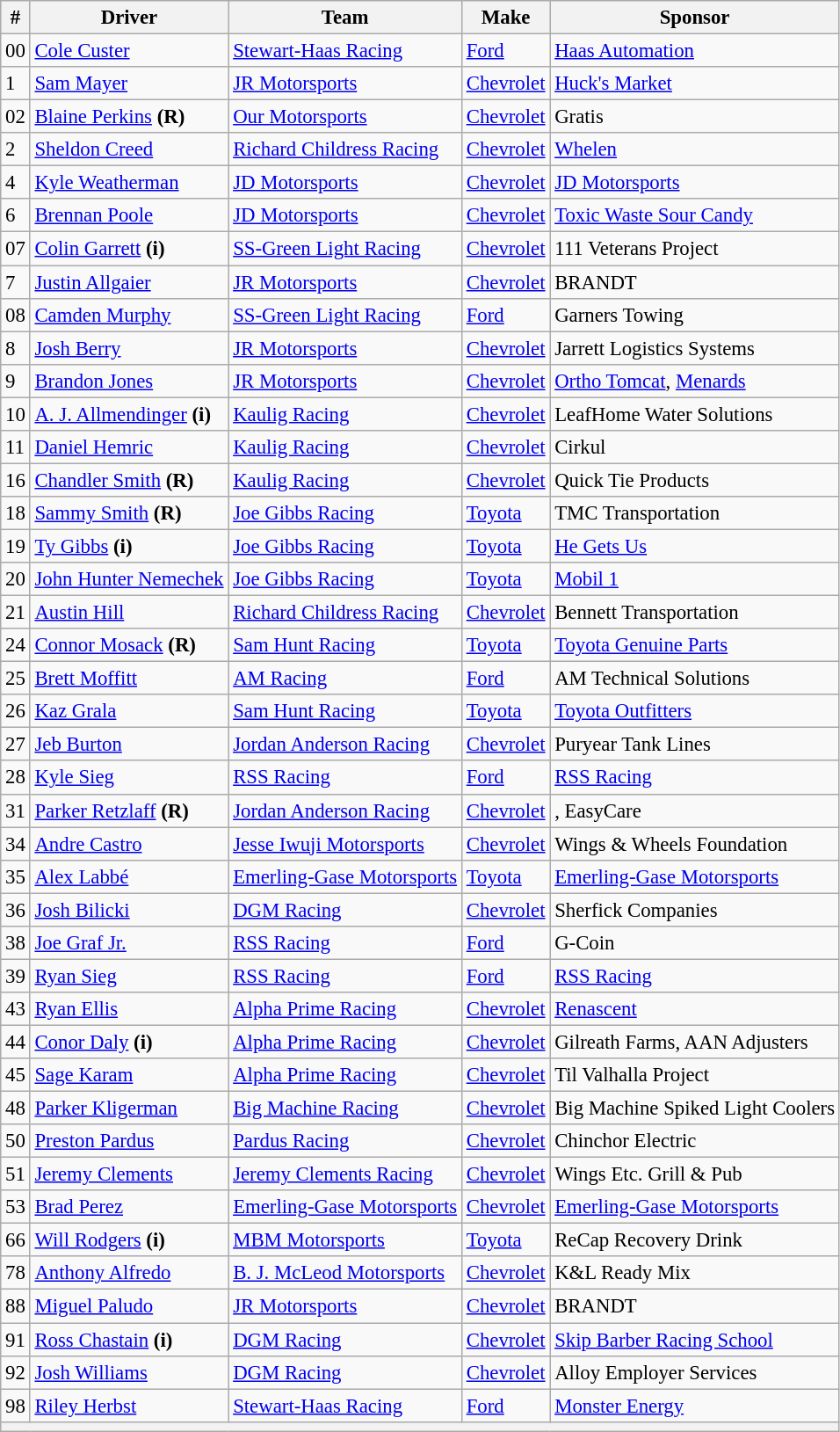<table class="wikitable" style="font-size: 95%;">
<tr>
<th>#</th>
<th>Driver</th>
<th>Team</th>
<th>Make</th>
<th>Sponsor</th>
</tr>
<tr>
<td>00</td>
<td><a href='#'>Cole Custer</a></td>
<td><a href='#'>Stewart-Haas Racing</a></td>
<td><a href='#'>Ford</a></td>
<td><a href='#'>Haas Automation</a></td>
</tr>
<tr>
<td>1</td>
<td><a href='#'>Sam Mayer</a></td>
<td><a href='#'>JR Motorsports</a></td>
<td><a href='#'>Chevrolet</a></td>
<td><a href='#'>Huck's Market</a></td>
</tr>
<tr>
<td>02</td>
<td><a href='#'>Blaine Perkins</a> <strong>(R)</strong></td>
<td><a href='#'>Our Motorsports</a></td>
<td><a href='#'>Chevrolet</a></td>
<td>Gratis</td>
</tr>
<tr>
<td>2</td>
<td><a href='#'>Sheldon Creed</a></td>
<td><a href='#'>Richard Childress Racing</a></td>
<td><a href='#'>Chevrolet</a></td>
<td><a href='#'>Whelen</a></td>
</tr>
<tr>
<td>4</td>
<td><a href='#'>Kyle Weatherman</a></td>
<td><a href='#'>JD Motorsports</a></td>
<td><a href='#'>Chevrolet</a></td>
<td><a href='#'>JD Motorsports</a></td>
</tr>
<tr>
<td>6</td>
<td><a href='#'>Brennan Poole</a></td>
<td><a href='#'>JD Motorsports</a></td>
<td><a href='#'>Chevrolet</a></td>
<td><a href='#'>Toxic Waste Sour Candy</a></td>
</tr>
<tr>
<td>07</td>
<td><a href='#'>Colin Garrett</a> <strong>(i)</strong></td>
<td><a href='#'>SS-Green Light Racing</a></td>
<td><a href='#'>Chevrolet</a></td>
<td>111 Veterans Project</td>
</tr>
<tr>
<td>7</td>
<td><a href='#'>Justin Allgaier</a></td>
<td><a href='#'>JR Motorsports</a></td>
<td><a href='#'>Chevrolet</a></td>
<td>BRANDT</td>
</tr>
<tr>
<td>08</td>
<td><a href='#'>Camden Murphy</a></td>
<td><a href='#'>SS-Green Light Racing</a></td>
<td><a href='#'>Ford</a></td>
<td>Garners Towing</td>
</tr>
<tr>
<td>8</td>
<td><a href='#'>Josh Berry</a></td>
<td><a href='#'>JR Motorsports</a></td>
<td><a href='#'>Chevrolet</a></td>
<td>Jarrett Logistics Systems</td>
</tr>
<tr>
<td>9</td>
<td><a href='#'>Brandon Jones</a></td>
<td><a href='#'>JR Motorsports</a></td>
<td><a href='#'>Chevrolet</a></td>
<td><a href='#'>Ortho Tomcat</a>, <a href='#'>Menards</a></td>
</tr>
<tr>
<td>10</td>
<td><a href='#'>A. J. Allmendinger</a> <strong>(i)</strong></td>
<td><a href='#'>Kaulig Racing</a></td>
<td><a href='#'>Chevrolet</a></td>
<td>LeafHome Water Solutions</td>
</tr>
<tr>
<td>11</td>
<td nowrap=""><a href='#'>Daniel Hemric</a></td>
<td><a href='#'>Kaulig Racing</a></td>
<td><a href='#'>Chevrolet</a></td>
<td>Cirkul</td>
</tr>
<tr>
<td>16</td>
<td><a href='#'>Chandler Smith</a> <strong>(R)</strong></td>
<td><a href='#'>Kaulig Racing</a></td>
<td><a href='#'>Chevrolet</a></td>
<td>Quick Tie Products</td>
</tr>
<tr>
<td>18</td>
<td><a href='#'>Sammy Smith</a> <strong>(R)</strong></td>
<td><a href='#'>Joe Gibbs Racing</a></td>
<td><a href='#'>Toyota</a></td>
<td>TMC Transportation</td>
</tr>
<tr>
<td>19</td>
<td><a href='#'>Ty Gibbs</a> <strong>(i)</strong></td>
<td><a href='#'>Joe Gibbs Racing</a></td>
<td><a href='#'>Toyota</a></td>
<td><a href='#'>He Gets Us</a></td>
</tr>
<tr>
<td>20</td>
<td nowrap><a href='#'>John Hunter Nemechek</a></td>
<td><a href='#'>Joe Gibbs Racing</a></td>
<td><a href='#'>Toyota</a></td>
<td><a href='#'>Mobil 1</a></td>
</tr>
<tr>
<td>21</td>
<td><a href='#'>Austin Hill</a></td>
<td><a href='#'>Richard Childress Racing</a></td>
<td><a href='#'>Chevrolet</a></td>
<td>Bennett Transportation</td>
</tr>
<tr>
<td>24</td>
<td><a href='#'>Connor Mosack</a> <strong>(R)</strong></td>
<td><a href='#'>Sam Hunt Racing</a></td>
<td><a href='#'>Toyota</a></td>
<td><a href='#'>Toyota Genuine Parts</a></td>
</tr>
<tr>
<td>25</td>
<td><a href='#'>Brett Moffitt</a></td>
<td><a href='#'>AM Racing</a></td>
<td><a href='#'>Ford</a></td>
<td>AM Technical Solutions</td>
</tr>
<tr>
<td>26</td>
<td><a href='#'>Kaz Grala</a></td>
<td nowrap=""><a href='#'>Sam Hunt Racing</a></td>
<td><a href='#'>Toyota</a></td>
<td><a href='#'>Toyota Outfitters</a></td>
</tr>
<tr>
<td>27</td>
<td><a href='#'>Jeb Burton</a></td>
<td nowrap=""><a href='#'>Jordan Anderson Racing</a></td>
<td><a href='#'>Chevrolet</a></td>
<td>Puryear Tank Lines</td>
</tr>
<tr>
<td>28</td>
<td><a href='#'>Kyle Sieg</a></td>
<td><a href='#'>RSS Racing</a></td>
<td><a href='#'>Ford</a></td>
<td><a href='#'>RSS Racing</a></td>
</tr>
<tr>
<td>31</td>
<td><a href='#'>Parker Retzlaff</a> <strong>(R)</strong></td>
<td><a href='#'>Jordan Anderson Racing</a></td>
<td><a href='#'>Chevrolet</a></td>
<td>, EasyCare</td>
</tr>
<tr>
<td>34</td>
<td><a href='#'>Andre Castro</a></td>
<td><a href='#'>Jesse Iwuji Motorsports</a></td>
<td><a href='#'>Chevrolet</a></td>
<td>Wings & Wheels Foundation</td>
</tr>
<tr>
<td>35</td>
<td><a href='#'>Alex Labbé</a></td>
<td nowrap><a href='#'>Emerling-Gase Motorsports</a></td>
<td><a href='#'>Toyota</a></td>
<td><a href='#'>Emerling-Gase Motorsports</a></td>
</tr>
<tr>
<td>36</td>
<td><a href='#'>Josh Bilicki</a></td>
<td><a href='#'>DGM Racing</a></td>
<td><a href='#'>Chevrolet</a></td>
<td>Sherfick Companies</td>
</tr>
<tr>
<td>38</td>
<td><a href='#'>Joe Graf Jr.</a></td>
<td><a href='#'>RSS Racing</a></td>
<td><a href='#'>Ford</a></td>
<td>G-Coin</td>
</tr>
<tr>
<td>39</td>
<td><a href='#'>Ryan Sieg</a></td>
<td><a href='#'>RSS Racing</a></td>
<td><a href='#'>Ford</a></td>
<td><a href='#'>RSS Racing</a></td>
</tr>
<tr>
<td>43</td>
<td><a href='#'>Ryan Ellis</a></td>
<td><a href='#'>Alpha Prime Racing</a></td>
<td><a href='#'>Chevrolet</a></td>
<td><a href='#'>Renascent</a></td>
</tr>
<tr>
<td>44</td>
<td><a href='#'>Conor Daly</a> <strong>(i)</strong></td>
<td><a href='#'>Alpha Prime Racing</a></td>
<td><a href='#'>Chevrolet</a></td>
<td>Gilreath Farms, AAN Adjusters</td>
</tr>
<tr>
<td>45</td>
<td><a href='#'>Sage Karam</a></td>
<td><a href='#'>Alpha Prime Racing</a></td>
<td><a href='#'>Chevrolet</a></td>
<td>Til Valhalla Project</td>
</tr>
<tr>
<td>48</td>
<td><a href='#'>Parker Kligerman</a></td>
<td><a href='#'>Big Machine Racing</a></td>
<td><a href='#'>Chevrolet</a></td>
<td nowrap>Big Machine Spiked Light Coolers</td>
</tr>
<tr>
<td>50</td>
<td><a href='#'>Preston Pardus</a></td>
<td><a href='#'>Pardus Racing</a></td>
<td><a href='#'>Chevrolet</a></td>
<td>Chinchor Electric</td>
</tr>
<tr>
<td>51</td>
<td><a href='#'>Jeremy Clements</a></td>
<td><a href='#'>Jeremy Clements Racing</a></td>
<td><a href='#'>Chevrolet</a></td>
<td>Wings Etc. Grill & Pub</td>
</tr>
<tr>
<td>53</td>
<td><a href='#'>Brad Perez</a></td>
<td><a href='#'>Emerling-Gase Motorsports</a></td>
<td><a href='#'>Chevrolet</a></td>
<td><a href='#'>Emerling-Gase Motorsports</a></td>
</tr>
<tr>
<td>66</td>
<td><a href='#'>Will Rodgers</a> <strong>(i)</strong></td>
<td><a href='#'>MBM Motorsports</a></td>
<td><a href='#'>Toyota</a></td>
<td>ReCap Recovery Drink</td>
</tr>
<tr>
<td>78</td>
<td><a href='#'>Anthony Alfredo</a></td>
<td><a href='#'>B. J. McLeod Motorsports</a></td>
<td><a href='#'>Chevrolet</a></td>
<td>K&L Ready Mix</td>
</tr>
<tr>
<td>88</td>
<td><a href='#'>Miguel Paludo</a></td>
<td><a href='#'>JR Motorsports</a></td>
<td><a href='#'>Chevrolet</a></td>
<td>BRANDT</td>
</tr>
<tr>
<td>91</td>
<td><a href='#'>Ross Chastain</a> <strong>(i)</strong></td>
<td><a href='#'>DGM Racing</a></td>
<td><a href='#'>Chevrolet</a></td>
<td><a href='#'>Skip Barber Racing School</a></td>
</tr>
<tr>
<td>92</td>
<td><a href='#'>Josh Williams</a></td>
<td><a href='#'>DGM Racing</a></td>
<td><a href='#'>Chevrolet</a></td>
<td>Alloy Employer Services</td>
</tr>
<tr>
<td>98</td>
<td><a href='#'>Riley Herbst</a></td>
<td><a href='#'>Stewart-Haas Racing</a></td>
<td><a href='#'>Ford</a></td>
<td><a href='#'>Monster Energy</a></td>
</tr>
<tr>
<th colspan="5"></th>
</tr>
</table>
